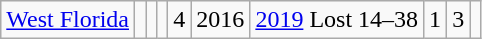<table class="wikitable">
<tr align="center">
<td><a href='#'>West Florida</a></td>
<td></td>
<td></td>
<td></td>
<td>4</td>
<td>2016</td>
<td><a href='#'>2019</a> Lost 14–38</td>
<td>1</td>
<td>3</td>
<td></td>
</tr>
</table>
